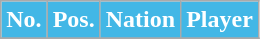<table class="wikitable sortable">
<tr>
<th style="background:#42b7e6; color:#fff;" scope="col">No.</th>
<th style="background:#42b7e6; color:#fff;" scope="col">Pos.</th>
<th style="background:#42b7e6; color:#fff;" scope="col">Nation</th>
<th style="background:#42b7e6; color:#fff;" scope="col">Player</th>
</tr>
<tr>
</tr>
</table>
